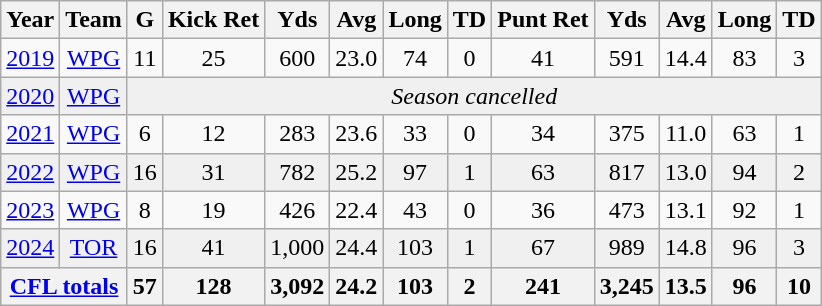<table class="wikitable">
<tr>
<th>Year</th>
<th>Team</th>
<th>G</th>
<th>Kick Ret</th>
<th>Yds</th>
<th>Avg</th>
<th>Long</th>
<th>TD</th>
<th>Punt Ret</th>
<th>Yds</th>
<th>Avg</th>
<th>Long</th>
<th>TD</th>
</tr>
<tr align="center">
<td><a href='#'>2019</a></td>
<td><a href='#'>WPG</a></td>
<td>11</td>
<td>25</td>
<td>600</td>
<td>23.0</td>
<td>74</td>
<td>0</td>
<td>41</td>
<td>591</td>
<td>14.4</td>
<td>83</td>
<td>3</td>
</tr>
<tr ALIGN="center" bgcolor="#f0f0f0">
<td><a href='#'>2020</a></td>
<td><a href='#'>WPG</a></td>
<td colspan="11"><em>Season cancelled</em></td>
</tr>
<tr align="center">
<td><a href='#'>2021</a></td>
<td><a href='#'>WPG</a></td>
<td>6</td>
<td>12</td>
<td>283</td>
<td>23.6</td>
<td>33</td>
<td>0</td>
<td>34</td>
<td>375</td>
<td>11.0</td>
<td>63</td>
<td>1</td>
</tr>
<tr ALIGN="center" bgcolor="#f0f0f0">
<td><a href='#'>2022</a></td>
<td><a href='#'>WPG</a></td>
<td>16</td>
<td>31</td>
<td>782</td>
<td>25.2</td>
<td>97</td>
<td>1</td>
<td>63</td>
<td>817</td>
<td>13.0</td>
<td>94</td>
<td>2</td>
</tr>
<tr align="center">
<td><a href='#'>2023</a></td>
<td><a href='#'>WPG</a></td>
<td>8</td>
<td>19</td>
<td>426</td>
<td>22.4</td>
<td>43</td>
<td>0</td>
<td>36</td>
<td>473</td>
<td>13.1</td>
<td>92</td>
<td>1</td>
</tr>
<tr ALIGN="center" bgcolor="#f0f0f0">
<td><a href='#'>2024</a></td>
<td><a href='#'>TOR</a></td>
<td>16</td>
<td>41</td>
<td>1,000</td>
<td>24.4</td>
<td>103</td>
<td>1</td>
<td>67</td>
<td>989</td>
<td>14.8</td>
<td>96</td>
<td>3</td>
</tr>
<tr>
<th colspan="2"><a href='#'>CFL totals</a></th>
<th>57</th>
<th>128</th>
<th>3,092</th>
<th>24.2</th>
<th>103</th>
<th>2</th>
<th>241</th>
<th>3,245</th>
<th>13.5</th>
<th>96</th>
<th>10</th>
</tr>
</table>
